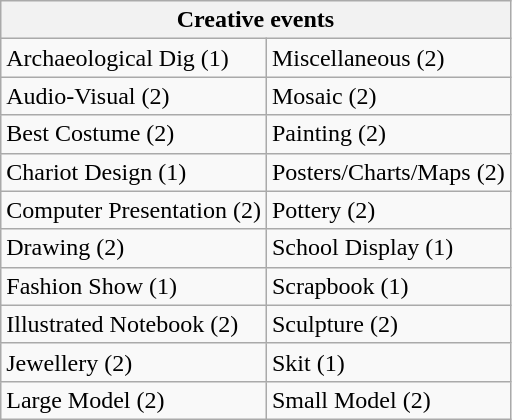<table class="wikitable" style="text-align:left">
<tr>
<th colspan="2">Creative events</th>
</tr>
<tr>
<td>Archaeological Dig (1)</td>
<td>Miscellaneous (2)</td>
</tr>
<tr>
<td>Audio-Visual (2)</td>
<td>Mosaic (2)</td>
</tr>
<tr>
<td>Best Costume (2)</td>
<td>Painting (2)</td>
</tr>
<tr>
<td>Chariot Design (1)</td>
<td>Posters/Charts/Maps (2)</td>
</tr>
<tr>
<td>Computer Presentation (2)</td>
<td>Pottery (2)</td>
</tr>
<tr>
<td>Drawing (2)</td>
<td>School Display (1)</td>
</tr>
<tr>
<td>Fashion Show (1)</td>
<td>Scrapbook (1)</td>
</tr>
<tr>
<td>Illustrated Notebook (2)</td>
<td>Sculpture (2)</td>
</tr>
<tr>
<td>Jewellery (2)</td>
<td>Skit (1)</td>
</tr>
<tr>
<td>Large Model (2)</td>
<td>Small Model (2)</td>
</tr>
</table>
